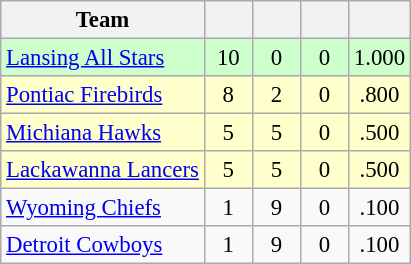<table class="wikitable" style="font-size:95%; text-align:center">
<tr>
<th>Team</th>
<th width="25"></th>
<th width="25"></th>
<th width="25"></th>
<th width="30"></th>
</tr>
<tr style="background:#cfc;">
<td style="text-align:left;"><a href='#'>Lansing All Stars</a></td>
<td>10</td>
<td>0</td>
<td>0</td>
<td>1.000</td>
</tr>
<tr style="background:#ffc;">
<td style="text-align:left;"><a href='#'>Pontiac Firebirds</a></td>
<td>8</td>
<td>2</td>
<td>0</td>
<td>.800</td>
</tr>
<tr style="background:#ffc;">
<td style="text-align:left;"><a href='#'>Michiana Hawks</a></td>
<td>5</td>
<td>5</td>
<td>0</td>
<td>.500</td>
</tr>
<tr style="background:#ffc;">
<td style="text-align:left;"><a href='#'>Lackawanna Lancers</a></td>
<td>5</td>
<td>5</td>
<td>0</td>
<td>.500</td>
</tr>
<tr>
<td style="text-align:left;"><a href='#'>Wyoming Chiefs</a></td>
<td>1</td>
<td>9</td>
<td>0</td>
<td>.100</td>
</tr>
<tr>
<td style="text-align:left;"><a href='#'>Detroit Cowboys</a></td>
<td>1</td>
<td>9</td>
<td>0</td>
<td>.100</td>
</tr>
</table>
